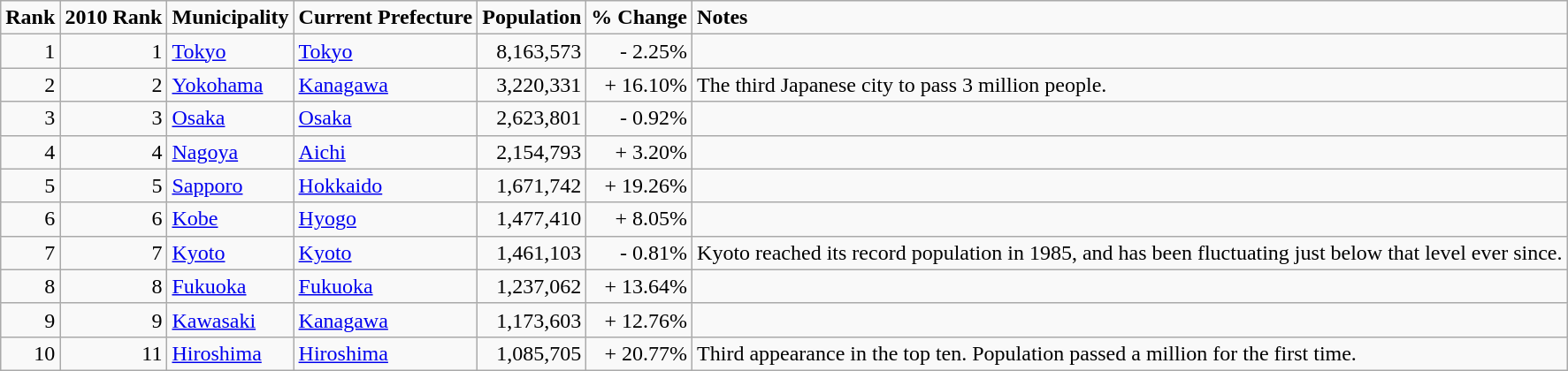<table class="wikitable" style="text-align:right; margin-right:60px">
<tr>
<td align=left><strong>Rank</strong></td>
<td align=left><strong>2010 Rank</strong></td>
<td align=left><strong>Municipality</strong></td>
<td align=left><strong>Current Prefecture</strong></td>
<td align=left><strong>Population</strong></td>
<td align=left><strong>% Change</strong></td>
<td align=left><strong>Notes</strong></td>
</tr>
<tr>
<td>1</td>
<td>1</td>
<td align=left><a href='#'>Tokyo</a></td>
<td align=left><a href='#'>Tokyo</a></td>
<td>8,163,573</td>
<td>- 2.25%</td>
<td></td>
</tr>
<tr>
<td>2</td>
<td>2</td>
<td align=left><a href='#'>Yokohama</a></td>
<td align=left><a href='#'>Kanagawa</a></td>
<td>3,220,331</td>
<td>+ 16.10%</td>
<td align=left>The third Japanese city to pass 3 million people.</td>
</tr>
<tr>
<td>3</td>
<td>3</td>
<td align=left><a href='#'>Osaka</a></td>
<td align=left><a href='#'>Osaka</a></td>
<td>2,623,801</td>
<td>- 0.92%</td>
<td></td>
</tr>
<tr>
<td>4</td>
<td>4</td>
<td align=left><a href='#'>Nagoya</a></td>
<td align=left><a href='#'>Aichi</a></td>
<td>2,154,793</td>
<td>+ 3.20%</td>
<td></td>
</tr>
<tr>
<td>5</td>
<td>5</td>
<td align=left><a href='#'>Sapporo</a></td>
<td align=left><a href='#'>Hokkaido</a></td>
<td>1,671,742</td>
<td>+ 19.26%</td>
<td></td>
</tr>
<tr>
<td>6</td>
<td>6</td>
<td align=left><a href='#'>Kobe</a></td>
<td align=left><a href='#'>Hyogo</a></td>
<td>1,477,410</td>
<td>+ 8.05%</td>
<td></td>
</tr>
<tr>
<td>7</td>
<td>7</td>
<td align=left><a href='#'>Kyoto</a></td>
<td align=left><a href='#'>Kyoto</a></td>
<td>1,461,103</td>
<td>- 0.81%</td>
<td align=left>Kyoto reached its record population in 1985, and has been fluctuating just below that level ever since.</td>
</tr>
<tr>
<td>8</td>
<td>8</td>
<td align=left><a href='#'>Fukuoka</a></td>
<td align=left><a href='#'>Fukuoka</a></td>
<td>1,237,062</td>
<td>+ 13.64%</td>
<td></td>
</tr>
<tr>
<td>9</td>
<td>9</td>
<td align=left><a href='#'>Kawasaki</a></td>
<td align=left><a href='#'>Kanagawa</a></td>
<td>1,173,603</td>
<td>+ 12.76%</td>
<td></td>
</tr>
<tr>
<td>10</td>
<td>11</td>
<td align=left><a href='#'>Hiroshima</a></td>
<td align=left><a href='#'>Hiroshima</a></td>
<td>1,085,705</td>
<td>+ 20.77%</td>
<td align=left>Third appearance in the top ten. Population passed a million for the first time.</td>
</tr>
</table>
